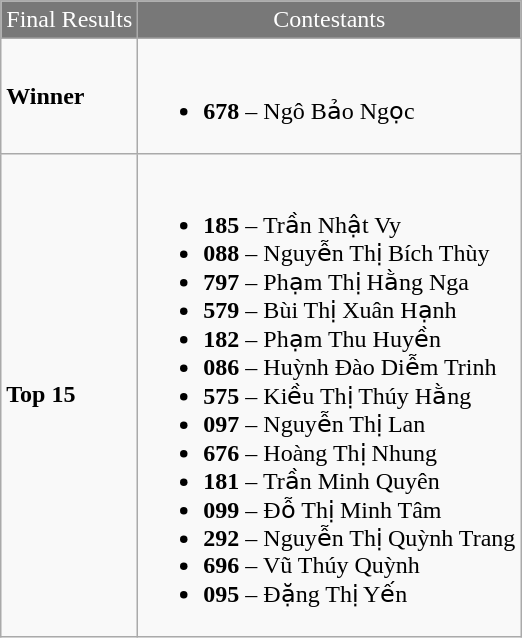<table class="wikitable">
<tr bgcolor="#787878" style="color:#FFFFFF" align="center">
<td>Final Results</td>
<td>Contestants</td>
</tr>
<tr>
<td><strong>Winner</strong></td>
<td><br><ul><li><strong>678</strong> – Ngô Bảo Ngọc</li></ul></td>
</tr>
<tr>
<td><strong>Top 15</strong></td>
<td><br><ul><li><strong>185</strong> – Trần Nhật Vy</li><li><strong>088</strong> – Nguyễn Thị Bích Thùy</li><li><strong>797</strong> – Phạm Thị Hằng Nga</li><li><strong>579</strong> – Bùi Thị Xuân Hạnh</li><li><strong>182</strong> – Phạm Thu Huyền</li><li><strong>086</strong> – Huỳnh Đào Diễm Trinh</li><li><strong>575</strong> – Kiều Thị Thúy Hằng</li><li><strong>097</strong> – Nguyễn Thị Lan</li><li><strong>676</strong> – Hoàng Thị Nhung</li><li><strong>181</strong> – Trần Minh Quyên</li><li><strong>099</strong> – Đỗ Thị Minh Tâm</li><li><strong>292</strong> – Nguyễn Thị Quỳnh Trang</li><li><strong>696</strong> – Vũ Thúy Quỳnh</li><li><strong>095</strong> – Đặng Thị Yến</li></ul></td>
</tr>
</table>
